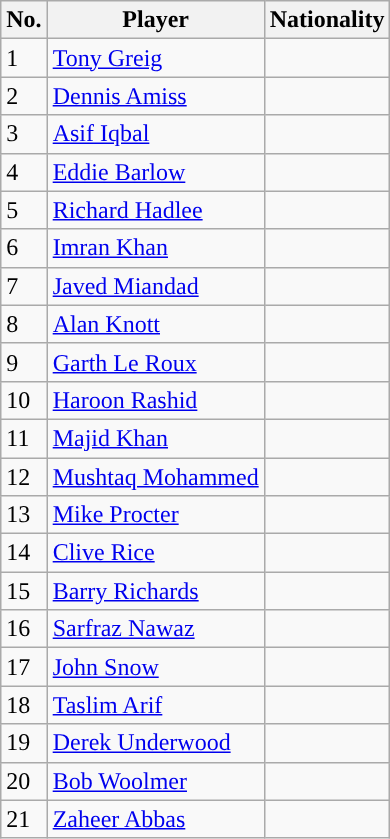<table class="wikitable sortable" style="text-align: left;" border="1">
<tr>
<th scope="col">No.</th>
<th scope="col">Player</th>
<th scope="col">Nationality</th>
</tr>
<tr>
<td>1</td>
<td><a href='#'>Tony Greig</a></td>
<td></td>
</tr>
<tr>
<td>2</td>
<td><a href='#'>Dennis Amiss</a></td>
<td></td>
</tr>
<tr>
<td>3</td>
<td><a href='#'>Asif Iqbal</a></td>
<td></td>
</tr>
<tr>
<td>4</td>
<td><a href='#'>Eddie Barlow</a></td>
<td></td>
</tr>
<tr>
<td>5</td>
<td><a href='#'>Richard Hadlee</a></td>
<td></td>
</tr>
<tr>
<td>6</td>
<td><a href='#'>Imran Khan</a></td>
<td></td>
</tr>
<tr>
<td>7</td>
<td><a href='#'>Javed Miandad</a></td>
<td></td>
</tr>
<tr>
<td>8</td>
<td><a href='#'>Alan Knott</a></td>
<td></td>
</tr>
<tr>
<td>9</td>
<td><a href='#'>Garth Le Roux</a></td>
<td></td>
</tr>
<tr>
<td>10</td>
<td><a href='#'>Haroon Rashid</a></td>
<td></td>
</tr>
<tr>
<td>11</td>
<td><a href='#'>Majid Khan</a></td>
<td></td>
</tr>
<tr>
<td>12</td>
<td><a href='#'>Mushtaq Mohammed</a></td>
<td></td>
</tr>
<tr>
<td>13</td>
<td><a href='#'>Mike Procter</a></td>
<td></td>
</tr>
<tr>
<td>14</td>
<td><a href='#'>Clive Rice</a></td>
<td></td>
</tr>
<tr>
<td>15</td>
<td><a href='#'>Barry Richards</a></td>
<td></td>
</tr>
<tr>
<td>16</td>
<td><a href='#'>Sarfraz Nawaz</a></td>
<td></td>
</tr>
<tr>
<td>17</td>
<td><a href='#'>John Snow</a></td>
<td></td>
</tr>
<tr>
<td>18</td>
<td><a href='#'>Taslim Arif</a></td>
<td></td>
</tr>
<tr>
<td>19</td>
<td><a href='#'>Derek Underwood</a></td>
<td></td>
</tr>
<tr>
<td>20</td>
<td><a href='#'>Bob Woolmer</a></td>
<td></td>
</tr>
<tr>
<td>21</td>
<td><a href='#'>Zaheer Abbas</a></td>
<td></td>
</tr>
</table>
